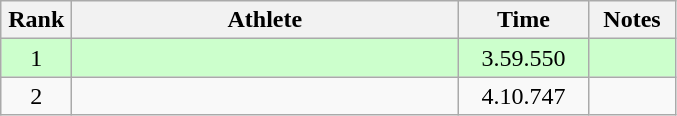<table class=wikitable style="text-align:center">
<tr>
<th width=40>Rank</th>
<th width=250>Athlete</th>
<th width=80>Time</th>
<th width=50>Notes</th>
</tr>
<tr bgcolor="ccffcc">
<td>1</td>
<td align=left></td>
<td>3.59.550</td>
<td></td>
</tr>
<tr>
<td>2</td>
<td align=left></td>
<td>4.10.747</td>
<td></td>
</tr>
</table>
